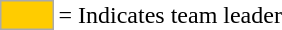<table>
<tr>
<td style="background-color:#FFCC00; border:1px solid #aaaaaa; width:2em;"></td>
<td>= Indicates team leader</td>
</tr>
</table>
